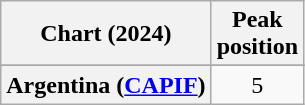<table class="wikitable sortable plainrowheaders" style="text-align:center">
<tr>
<th scope="col">Chart (2024)</th>
<th scope="col">Peak<br>position</th>
</tr>
<tr>
</tr>
<tr>
<th scope="row">Argentina (<a href='#'>CAPIF</a>)</th>
<td>5</td>
</tr>
</table>
